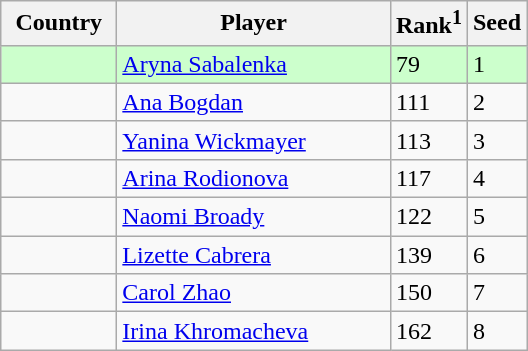<table class="sortable wikitable">
<tr>
<th width="70">Country</th>
<th width="175">Player</th>
<th>Rank<sup>1</sup></th>
<th>Seed</th>
</tr>
<tr style="background:#cfc;">
<td></td>
<td><a href='#'>Aryna Sabalenka</a></td>
<td>79</td>
<td>1</td>
</tr>
<tr>
<td></td>
<td><a href='#'>Ana Bogdan</a></td>
<td>111</td>
<td>2</td>
</tr>
<tr>
<td></td>
<td><a href='#'>Yanina Wickmayer</a></td>
<td>113</td>
<td>3</td>
</tr>
<tr>
<td></td>
<td><a href='#'>Arina Rodionova</a></td>
<td>117</td>
<td>4</td>
</tr>
<tr>
<td></td>
<td><a href='#'>Naomi Broady</a></td>
<td>122</td>
<td>5</td>
</tr>
<tr>
<td></td>
<td><a href='#'>Lizette Cabrera</a></td>
<td>139</td>
<td>6</td>
</tr>
<tr>
<td></td>
<td><a href='#'>Carol Zhao</a></td>
<td>150</td>
<td>7</td>
</tr>
<tr>
<td></td>
<td><a href='#'>Irina Khromacheva</a></td>
<td>162</td>
<td>8</td>
</tr>
</table>
